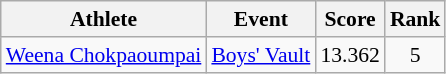<table class="wikitable" border="1" style="font-size:90%">
<tr>
<th>Athlete</th>
<th>Event</th>
<th>Score</th>
<th>Rank</th>
</tr>
<tr>
<td rowspan=1><a href='#'>Weena Chokpaoumpai</a></td>
<td><a href='#'>Boys' Vault</a></td>
<td align=center>13.362</td>
<td align=center>5</td>
</tr>
</table>
